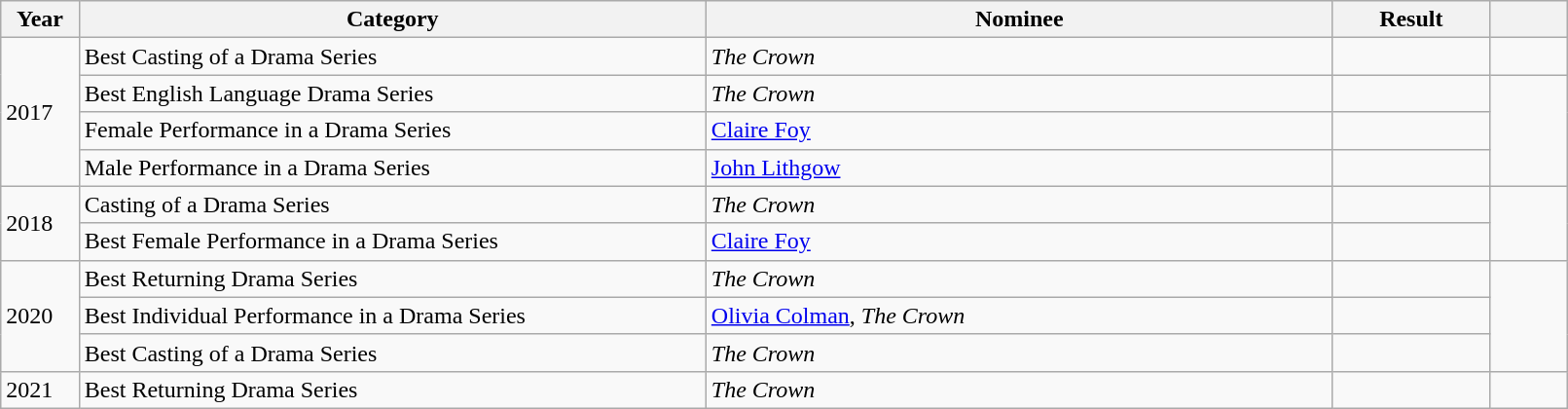<table class="wikitable" style="width:85%;">
<tr>
<th width=5%>Year</th>
<th style="width:40%;">Category</th>
<th style="width:40%;">Nominee</th>
<th style="width:10%;">Result</th>
<th width=5%></th>
</tr>
<tr>
<td vstyle="text-align: center;"rowspan="4">2017</td>
<td>Best Casting of a Drama Series</td>
<td><em>The Crown</em></td>
<td></td>
<td rowspan="1"></td>
</tr>
<tr>
<td>Best English Language Drama Series</td>
<td><em>The Crown</em></td>
<td></td>
<td rowspan="3"></td>
</tr>
<tr>
<td>Female Performance in a Drama Series</td>
<td><a href='#'>Claire Foy</a></td>
<td></td>
</tr>
<tr>
<td>Male Performance in a Drama Series</td>
<td><a href='#'>John Lithgow</a></td>
<td></td>
</tr>
<tr>
<td vstyle="text-align: center;"rowspan="2">2018</td>
<td>Casting of a Drama Series</td>
<td><em>The Crown</em></td>
<td></td>
<td rowspan="2"></td>
</tr>
<tr>
<td>Best Female Performance in a Drama Series</td>
<td><a href='#'>Claire Foy</a></td>
<td></td>
</tr>
<tr>
<td vstyle="text-align: center;"rowspan="3">2020</td>
<td>Best Returning Drama Series</td>
<td><em>The Crown</em></td>
<td></td>
<td rowspan="3"></td>
</tr>
<tr>
<td>Best Individual Performance in a Drama Series</td>
<td><a href='#'>Olivia Colman</a>, <em>The Crown</em></td>
<td></td>
</tr>
<tr>
<td>Best Casting of a Drama Series</td>
<td><em>The Crown</em></td>
<td></td>
</tr>
<tr>
<td>2021</td>
<td>Best Returning Drama Series</td>
<td><em>The Crown</em></td>
<td></td>
<td></td>
</tr>
</table>
